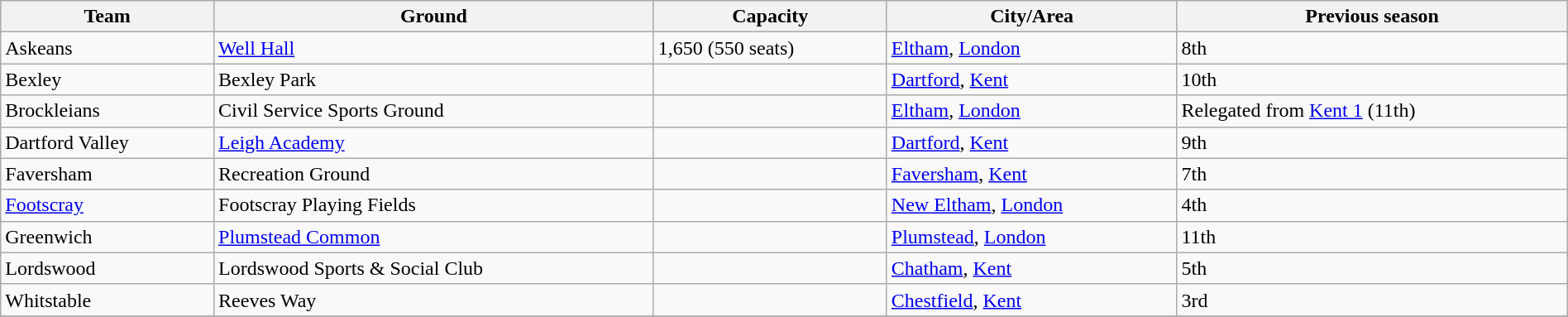<table class="wikitable sortable" width=100%>
<tr>
<th>Team</th>
<th>Ground</th>
<th>Capacity</th>
<th>City/Area</th>
<th>Previous season</th>
</tr>
<tr>
<td>Askeans</td>
<td><a href='#'>Well Hall</a></td>
<td>1,650 (550 seats)</td>
<td><a href='#'>Eltham</a>, <a href='#'>London</a></td>
<td>8th</td>
</tr>
<tr>
<td>Bexley</td>
<td>Bexley Park</td>
<td></td>
<td><a href='#'>Dartford</a>, <a href='#'>Kent</a></td>
<td>10th</td>
</tr>
<tr>
<td>Brockleians</td>
<td>Civil Service Sports Ground</td>
<td></td>
<td><a href='#'>Eltham</a>, <a href='#'>London</a></td>
<td>Relegated from <a href='#'>Kent 1</a> (11th)</td>
</tr>
<tr>
<td>Dartford Valley</td>
<td><a href='#'>Leigh Academy</a></td>
<td></td>
<td><a href='#'>Dartford</a>, <a href='#'>Kent</a></td>
<td>9th</td>
</tr>
<tr>
<td>Faversham</td>
<td>Recreation Ground</td>
<td></td>
<td><a href='#'>Faversham</a>, <a href='#'>Kent</a></td>
<td>7th</td>
</tr>
<tr>
<td><a href='#'>Footscray</a></td>
<td>Footscray Playing Fields</td>
<td></td>
<td><a href='#'>New Eltham</a>, <a href='#'>London</a></td>
<td>4th</td>
</tr>
<tr>
<td>Greenwich</td>
<td><a href='#'>Plumstead Common</a></td>
<td></td>
<td><a href='#'>Plumstead</a>, <a href='#'>London</a></td>
<td>11th</td>
</tr>
<tr>
<td>Lordswood</td>
<td>Lordswood Sports & Social Club</td>
<td></td>
<td><a href='#'>Chatham</a>, <a href='#'>Kent</a></td>
<td>5th</td>
</tr>
<tr>
<td>Whitstable</td>
<td>Reeves Way</td>
<td></td>
<td><a href='#'>Chestfield</a>, <a href='#'>Kent</a></td>
<td>3rd</td>
</tr>
<tr>
</tr>
</table>
